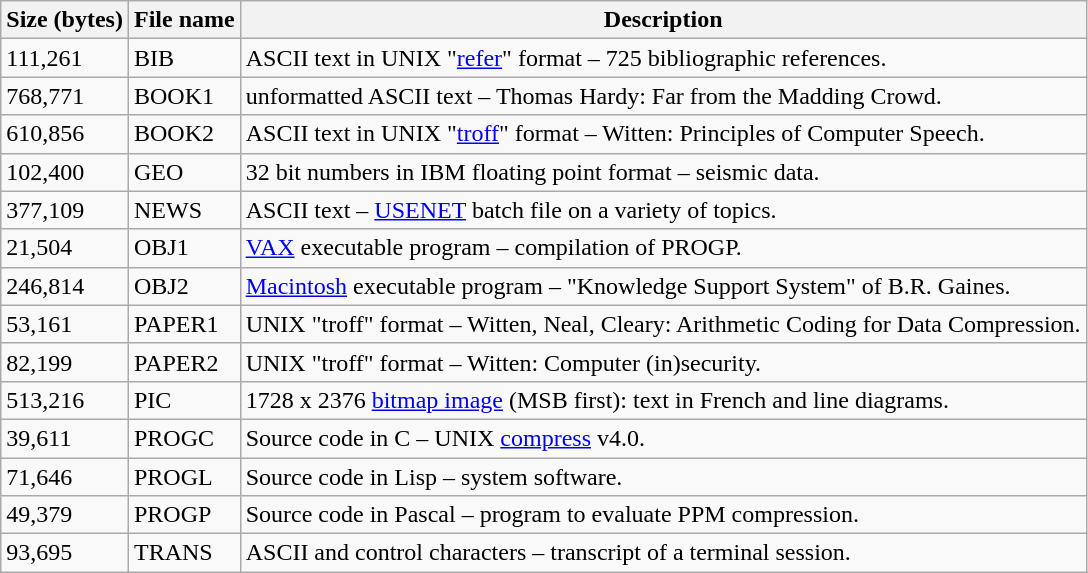<table class="wikitable">
<tr>
<th>Size (bytes)</th>
<th>File name</th>
<th>Description</th>
</tr>
<tr>
<td>111,261</td>
<td>BIB</td>
<td>ASCII text in UNIX "<a href='#'>refer</a>" format – 725 bibliographic references.</td>
</tr>
<tr>
<td>768,771</td>
<td>BOOK1</td>
<td>unformatted ASCII text – Thomas Hardy: Far from the Madding Crowd.</td>
</tr>
<tr>
<td>610,856</td>
<td>BOOK2</td>
<td>ASCII text in UNIX "<a href='#'>troff</a>" format – Witten: Principles of Computer Speech.</td>
</tr>
<tr>
<td>102,400</td>
<td>GEO</td>
<td>32 bit numbers in IBM floating point format – seismic data.</td>
</tr>
<tr>
<td>377,109</td>
<td>NEWS</td>
<td>ASCII text – <a href='#'>USENET</a> batch file on a variety of topics.</td>
</tr>
<tr>
<td>21,504</td>
<td>OBJ1</td>
<td><a href='#'>VAX</a> executable program – compilation of PROGP.</td>
</tr>
<tr>
<td>246,814</td>
<td>OBJ2</td>
<td><a href='#'>Macintosh</a> executable program – "Knowledge Support System" of B.R. Gaines.</td>
</tr>
<tr>
<td>53,161</td>
<td>PAPER1</td>
<td>UNIX "troff" format – Witten, Neal, Cleary: Arithmetic Coding for Data Compression.</td>
</tr>
<tr>
<td>82,199</td>
<td>PAPER2</td>
<td>UNIX "troff" format – Witten: Computer (in)security.</td>
</tr>
<tr>
<td>513,216</td>
<td>PIC</td>
<td>1728 x 2376 <a href='#'>bitmap image</a> (MSB first): text in French and line diagrams.</td>
</tr>
<tr>
<td>39,611</td>
<td>PROGC</td>
<td>Source code in C – UNIX <a href='#'>compress</a> v4.0.</td>
</tr>
<tr>
<td>71,646</td>
<td>PROGL</td>
<td>Source code in Lisp – system software.</td>
</tr>
<tr>
<td>49,379</td>
<td>PROGP</td>
<td>Source code in Pascal – program to evaluate PPM compression.</td>
</tr>
<tr>
<td>93,695</td>
<td>TRANS</td>
<td>ASCII and control characters – transcript of a terminal session.</td>
</tr>
</table>
